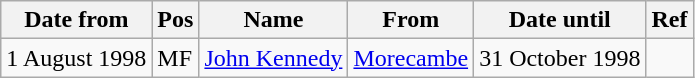<table class="wikitable">
<tr>
<th>Date from</th>
<th>Pos</th>
<th>Name</th>
<th>From</th>
<th>Date until</th>
<th>Ref</th>
</tr>
<tr>
<td>1 August 1998</td>
<td>MF</td>
<td> <a href='#'>John Kennedy</a></td>
<td> <a href='#'>Morecambe</a></td>
<td>31 October 1998</td>
<td></td>
</tr>
</table>
